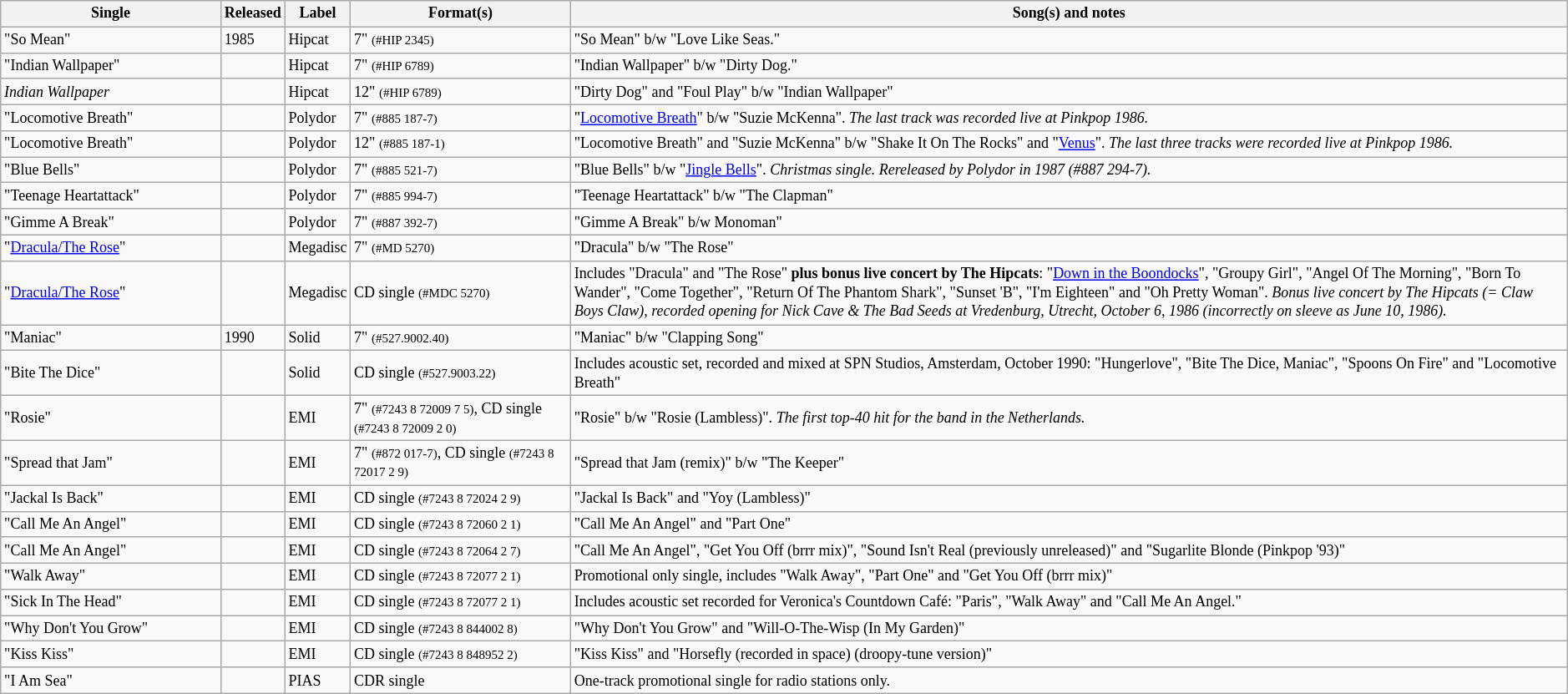<table class="wikitable" style="font-size: 9pt">
<tr>
<th width="170">Single</th>
<th>Released</th>
<th>Label</th>
<th width="170">Format(s)</th>
<th>Song(s) and notes</th>
</tr>
<tr>
<td>"So Mean"</td>
<td>1985</td>
<td>Hipcat</td>
<td>7" <small>(#HIP 2345)</small></td>
<td>"So Mean" b/w "Love Like Seas."</td>
</tr>
<tr>
<td>"Indian Wallpaper"</td>
<td></td>
<td>Hipcat</td>
<td>7" <small>(#HIP 6789)</small></td>
<td>"Indian Wallpaper" b/w "Dirty Dog."</td>
</tr>
<tr>
<td><em>Indian Wallpaper</em></td>
<td></td>
<td>Hipcat</td>
<td>12" <small>(#HIP 6789)</small></td>
<td>"Dirty Dog" and "Foul Play" b/w "Indian Wallpaper"</td>
</tr>
<tr>
<td>"Locomotive Breath"</td>
<td></td>
<td>Polydor</td>
<td>7" <small>(#885 187-7)</small></td>
<td>"<a href='#'>Locomotive Breath</a>" b/w "Suzie McKenna". <em>The last track was recorded live at Pinkpop 1986.</em></td>
</tr>
<tr>
<td>"Locomotive Breath"</td>
<td></td>
<td>Polydor</td>
<td>12" <small>(#885 187-1)</small></td>
<td>"Locomotive Breath" and "Suzie McKenna" b/w "Shake It On The Rocks" and "<a href='#'>Venus</a>". <em>The last three tracks were recorded live at Pinkpop 1986.</em></td>
</tr>
<tr>
<td>"Blue Bells"</td>
<td></td>
<td>Polydor</td>
<td>7" <small>(#885 521-7)</small></td>
<td>"Blue Bells" b/w "<a href='#'>Jingle Bells</a>". <em>Christmas single. Rereleased by Polydor in 1987 (#887 294-7).</em></td>
</tr>
<tr>
<td>"Teenage Heartattack"</td>
<td></td>
<td>Polydor</td>
<td>7" <small>(#885 994-7)</small></td>
<td>"Teenage Heartattack" b/w "The Clapman"</td>
</tr>
<tr>
<td>"Gimme A Break"</td>
<td></td>
<td>Polydor</td>
<td>7" <small>(#887 392-7)</small></td>
<td>"Gimme A Break" b/w Monoman"</td>
</tr>
<tr>
<td>"<a href='#'>Dracula/The Rose</a>"</td>
<td></td>
<td>Megadisc</td>
<td>7" <small>(#MD 5270)</small></td>
<td>"Dracula" b/w "The Rose"</td>
</tr>
<tr>
<td>"<a href='#'>Dracula/The Rose</a>"</td>
<td></td>
<td>Megadisc</td>
<td>CD single <small>(#MDC 5270)</small></td>
<td>Includes "Dracula" and "The Rose" <strong>plus bonus live concert by The Hipcats</strong>: "<a href='#'>Down in the Boondocks</a>", "Groupy Girl", "Angel Of The Morning", "Born To Wander", "Come Together", "Return Of The Phantom Shark", "Sunset 'B", "I'm Eighteen" and "Oh Pretty Woman". <em>Bonus live concert by The Hipcats (= Claw Boys Claw), recorded opening for Nick Cave & The Bad Seeds at Vredenburg, Utrecht, October 6, 1986 (incorrectly on sleeve as June 10, 1986).</em></td>
</tr>
<tr>
<td>"Maniac"</td>
<td>1990</td>
<td>Solid</td>
<td>7" <small>(#527.9002.40)</small></td>
<td>"Maniac" b/w "Clapping Song"</td>
</tr>
<tr>
<td>"Bite The Dice"</td>
<td></td>
<td>Solid</td>
<td>CD single <small>(#527.9003.22)</small></td>
<td>Includes acoustic set, recorded and mixed at SPN Studios, Amsterdam, October 1990: "Hungerlove", "Bite The Dice, Maniac", "Spoons On Fire" and "Locomotive Breath"</td>
</tr>
<tr>
<td>"Rosie"</td>
<td></td>
<td>EMI</td>
<td>7" <small>(#7243 8 72009 7 5)</small>, CD single <small>(#7243 8 72009 2 0)</small></td>
<td>"Rosie" b/w "Rosie (Lambless)". <em>The first top-40 hit for the band in the Netherlands.</em></td>
</tr>
<tr>
<td>"Spread that Jam"</td>
<td></td>
<td>EMI</td>
<td>7" <small>(#872 017-7)</small>, CD single <small>(#7243 8 72017 2 9)</small></td>
<td>"Spread that Jam (remix)" b/w "The Keeper"</td>
</tr>
<tr>
<td>"Jackal Is Back"</td>
<td></td>
<td>EMI</td>
<td>CD single <small>(#7243 8 72024 2 9)</small></td>
<td>"Jackal Is Back" and "Yoy (Lambless)"</td>
</tr>
<tr>
<td>"Call Me An Angel"</td>
<td></td>
<td>EMI</td>
<td>CD single <small>(#7243 8 72060 2 1)</small></td>
<td>"Call Me An Angel" and "Part One"</td>
</tr>
<tr>
<td>"Call Me An Angel"</td>
<td></td>
<td>EMI</td>
<td>CD single <small>(#7243 8 72064 2 7)</small></td>
<td>"Call Me An Angel", "Get You Off (brrr mix)", "Sound Isn't Real (previously unreleased)" and "Sugarlite Blonde (Pinkpop '93)"</td>
</tr>
<tr>
<td>"Walk Away"</td>
<td></td>
<td>EMI</td>
<td>CD single <small>(#7243 8 72077 2 1)</small></td>
<td>Promotional only single, includes "Walk Away", "Part One" and "Get You Off (brrr mix)"</td>
</tr>
<tr>
<td>"Sick In The Head"</td>
<td></td>
<td>EMI</td>
<td>CD single <small>(#7243 8 72077 2 1)</small></td>
<td>Includes acoustic set recorded for Veronica's Countdown Café: "Paris", "Walk Away" and "Call Me An Angel."</td>
</tr>
<tr>
<td>"Why Don't You Grow"</td>
<td></td>
<td>EMI</td>
<td>CD single <small>(#7243 8 844002 8)</small></td>
<td>"Why Don't You Grow" and "Will-O-The-Wisp (In My Garden)"</td>
</tr>
<tr>
<td>"Kiss Kiss"</td>
<td></td>
<td>EMI</td>
<td>CD single <small>(#7243 8 848952 2)</small></td>
<td>"Kiss Kiss" and "Horsefly (recorded in space) (droopy-tune version)"</td>
</tr>
<tr>
<td>"I Am Sea"</td>
<td></td>
<td>PIAS</td>
<td>CDR single</td>
<td>One-track promotional single for radio stations only.</td>
</tr>
</table>
